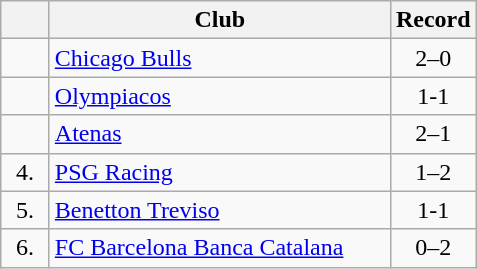<table class="wikitable" style="text-align:center">
<tr>
<th width=25></th>
<th width=220>Club</th>
<th width=25>Record</th>
</tr>
<tr>
<td></td>
<td align=left> <a href='#'>Chicago Bulls</a></td>
<td>2–0</td>
</tr>
<tr>
<td></td>
<td align=left> <a href='#'>Olympiacos</a></td>
<td>1-1</td>
</tr>
<tr>
<td></td>
<td align=left> <a href='#'>Atenas</a></td>
<td>2–1</td>
</tr>
<tr>
<td>4.</td>
<td align=left> <a href='#'>PSG Racing</a></td>
<td>1–2</td>
</tr>
<tr>
<td>5.</td>
<td align=left> <a href='#'>Benetton Treviso</a></td>
<td>1-1</td>
</tr>
<tr>
<td>6.</td>
<td align=left> <a href='#'>FC Barcelona Banca Catalana</a></td>
<td>0–2</td>
</tr>
</table>
